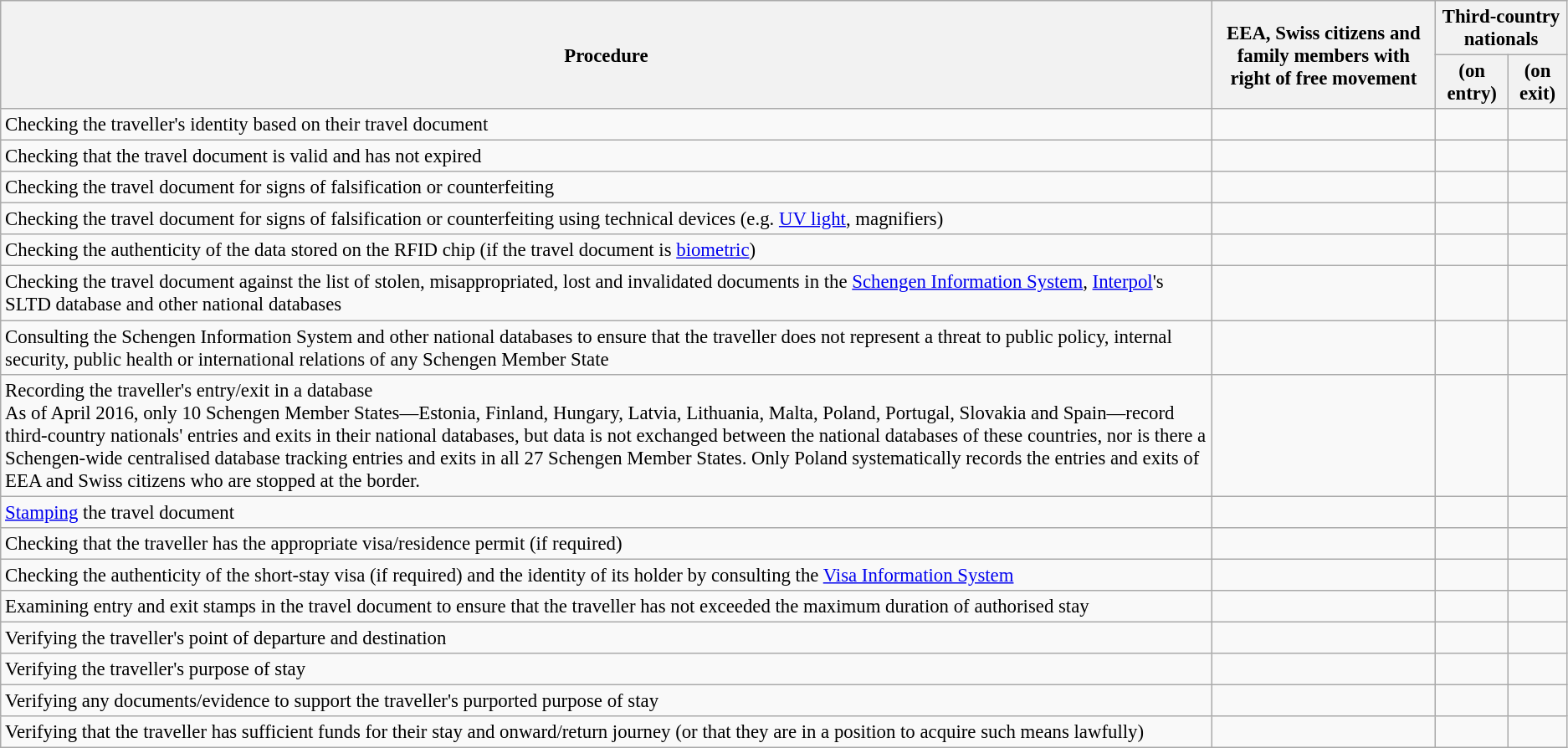<table class="wikitable" style="font-size:95%">
<tr>
<th rowspan=2>Procedure</th>
<th Rowspan=2>EEA, Swiss citizens and family members with right of free movement</th>
<th colspan=2>Third-country nationals</th>
</tr>
<tr>
<th>(on entry)</th>
<th>(on exit)</th>
</tr>
<tr>
<td>Checking the traveller's identity based on their travel document</td>
<td></td>
<td></td>
<td></td>
</tr>
<tr>
<td>Checking that the travel document is valid and has not expired</td>
<td></td>
<td></td>
<td></td>
</tr>
<tr>
<td>Checking the travel document for signs of falsification or counterfeiting</td>
<td></td>
<td></td>
<td></td>
</tr>
<tr>
<td>Checking the travel document for signs of falsification or counterfeiting using technical devices (e.g. <a href='#'>UV light</a>, magnifiers)</td>
<td></td>
<td></td>
<td></td>
</tr>
<tr>
<td>Checking the authenticity of the data stored on the RFID chip (if the travel document is <a href='#'>biometric</a>)</td>
<td></td>
<td></td>
<td></td>
</tr>
<tr>
<td>Checking the travel document against the list of stolen, misappropriated, lost and invalidated documents in the <a href='#'>Schengen Information System</a>, <a href='#'>Interpol</a>'s SLTD database and other national databases</td>
<td></td>
<td></td>
<td></td>
</tr>
<tr>
<td>Consulting the Schengen Information System and other national databases to ensure that the traveller does not represent a threat to public policy, internal security, public health or international relations of any Schengen Member State</td>
<td></td>
<td></td>
<td></td>
</tr>
<tr>
<td>Recording the traveller's entry/exit in a database<br>As of April 2016, only 10 Schengen Member States—Estonia, Finland, Hungary, Latvia, Lithuania, Malta, Poland, Portugal, Slovakia and Spain—record third-country nationals' entries and exits in their national databases, but data is not exchanged between the national databases of these countries, nor is there a Schengen-wide centralised database tracking entries and exits in all 27 Schengen Member States. Only Poland systematically records the entries and exits of EEA and Swiss citizens who are stopped at the border.</td>
<td></td>
<td></td>
<td></td>
</tr>
<tr>
<td><a href='#'>Stamping</a> the travel document</td>
<td></td>
<td></td>
<td></td>
</tr>
<tr>
<td>Checking that the traveller has the appropriate visa/residence permit (if required)</td>
<td></td>
<td></td>
<td></td>
</tr>
<tr>
<td>Checking the authenticity of the short-stay visa (if required) and the identity of its holder by consulting the <a href='#'>Visa Information System</a></td>
<td></td>
<td></td>
<td></td>
</tr>
<tr>
<td>Examining entry and exit stamps in the travel document to ensure that the traveller has not exceeded the maximum duration of authorised stay</td>
<td></td>
<td></td>
<td></td>
</tr>
<tr>
<td>Verifying the traveller's point of departure and destination</td>
<td></td>
<td></td>
<td></td>
</tr>
<tr>
<td>Verifying the traveller's purpose of stay</td>
<td></td>
<td></td>
<td></td>
</tr>
<tr>
<td>Verifying any documents/evidence to support the traveller's purported purpose of stay</td>
<td></td>
<td></td>
<td></td>
</tr>
<tr>
<td>Verifying that the traveller has sufficient funds for their stay and onward/return journey (or that they are in a position to acquire such means lawfully)</td>
<td></td>
<td></td>
<td></td>
</tr>
</table>
